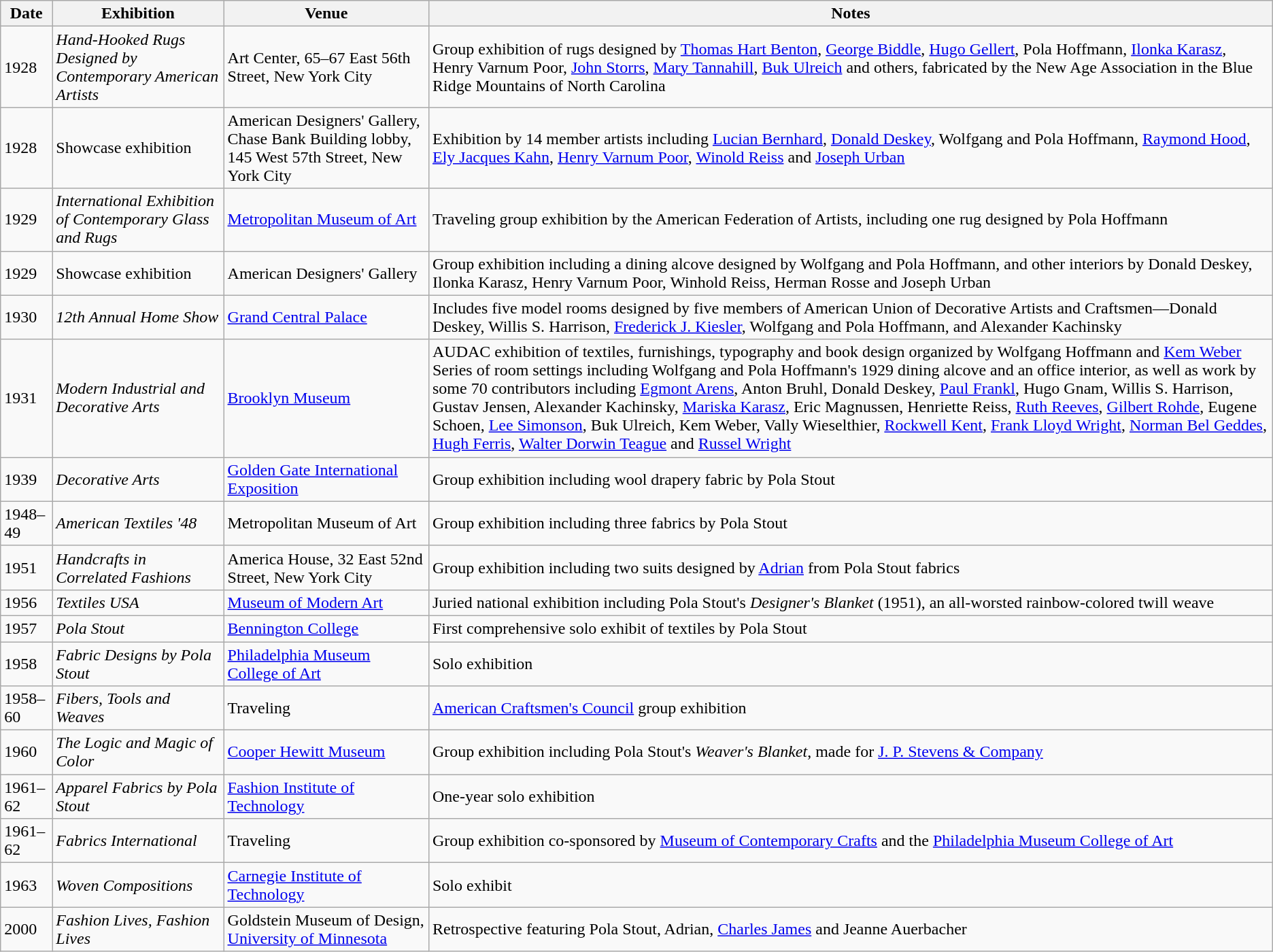<table class="wikitable sortable">
<tr>
<th>Date</th>
<th class="unsortable">Exhibition</th>
<th class="unsortable">Venue</th>
<th class="unsortable">Notes</th>
</tr>
<tr>
<td>1928</td>
<td><em>Hand-Hooked Rugs Designed by Contemporary American Artists</em></td>
<td>Art Center, 65–67 East 56th Street, New York City</td>
<td>Group exhibition of rugs designed by <a href='#'>Thomas Hart Benton</a>, <a href='#'>George Biddle</a>, <a href='#'>Hugo Gellert</a>, Pola Hoffmann, <a href='#'>Ilonka Karasz</a>, Henry Varnum Poor, <a href='#'>John Storrs</a>, <a href='#'>Mary Tannahill</a>, <a href='#'>Buk Ulreich</a> and others, fabricated by the New Age Association in the Blue Ridge Mountains of North Carolina</td>
</tr>
<tr>
<td>1928</td>
<td>Showcase exhibition</td>
<td>American Designers' Gallery, Chase Bank Building lobby, 145 West 57th Street, New York City</td>
<td>Exhibition by 14 member artists including <a href='#'>Lucian Bernhard</a>, <a href='#'>Donald Deskey</a>, Wolfgang and Pola Hoffmann, <a href='#'>Raymond Hood</a>, <a href='#'>Ely Jacques Kahn</a>, <a href='#'>Henry Varnum Poor</a>, <a href='#'>Winold Reiss</a> and <a href='#'>Joseph Urban</a></td>
</tr>
<tr>
<td>1929</td>
<td><em>International Exhibition of Contemporary Glass and Rugs</em></td>
<td><a href='#'>Metropolitan Museum of Art</a></td>
<td>Traveling group exhibition by the American Federation of Artists, including one rug designed by Pola Hoffmann</td>
</tr>
<tr>
<td>1929</td>
<td>Showcase exhibition</td>
<td>American Designers' Gallery</td>
<td>Group exhibition including a dining alcove designed by Wolfgang and Pola Hoffmann, and other interiors by Donald Deskey, Ilonka Karasz, Henry Varnum Poor, Winhold Reiss, Herman Rosse and Joseph Urban</td>
</tr>
<tr>
<td>1930</td>
<td><em>12th Annual Home Show</em></td>
<td><a href='#'>Grand Central Palace</a></td>
<td>Includes five model rooms designed by five members of American Union of Decorative Artists and Craftsmen—Donald Deskey, Willis S. Harrison, <a href='#'>Frederick J. Kiesler</a>, Wolfgang and Pola Hoffmann, and Alexander Kachinsky</td>
</tr>
<tr>
<td>1931</td>
<td><em>Modern Industrial and Decorative Arts</em></td>
<td><a href='#'>Brooklyn Museum</a></td>
<td>AUDAC exhibition of textiles, furnishings, typography and book design organized by Wolfgang Hoffmann and <a href='#'>Kem Weber</a><br>Series of room settings including Wolfgang and Pola Hoffmann's 1929 dining alcove and an office interior, as well as work by some 70 contributors including <a href='#'>Egmont Arens</a>, Anton Bruhl, Donald Deskey, <a href='#'>Paul Frankl</a>, Hugo Gnam, Willis S. Harrison, Gustav Jensen, Alexander Kachinsky, <a href='#'>Mariska Karasz</a>, Eric Magnussen, Henriette Reiss, <a href='#'>Ruth Reeves</a>, <a href='#'>Gilbert Rohde</a>, Eugene Schoen, <a href='#'>Lee Simonson</a>, Buk Ulreich, Kem Weber, Vally Wieselthier, <a href='#'>Rockwell Kent</a>, <a href='#'>Frank Lloyd Wright</a>, <a href='#'>Norman Bel Geddes</a>, <a href='#'>Hugh Ferris</a>, <a href='#'>Walter Dorwin Teague</a> and <a href='#'>Russel Wright</a></td>
</tr>
<tr>
<td>1939</td>
<td><em>Decorative Arts</em></td>
<td><a href='#'>Golden Gate International Exposition</a></td>
<td>Group exhibition including wool drapery fabric by Pola Stout</td>
</tr>
<tr>
<td>1948–49</td>
<td><em>American Textiles '48</em></td>
<td>Metropolitan Museum of Art</td>
<td>Group exhibition including three fabrics by Pola Stout</td>
</tr>
<tr>
<td>1951</td>
<td><em>Handcrafts in Correlated Fashions</em></td>
<td>America House, 32 East 52nd Street, New York City</td>
<td>Group exhibition including two suits designed by <a href='#'>Adrian</a> from Pola Stout fabrics</td>
</tr>
<tr>
<td>1956</td>
<td><em>Textiles USA</em></td>
<td><a href='#'>Museum of Modern Art</a></td>
<td>Juried national exhibition including Pola Stout's <em>Designer's Blanket</em> (1951), an all-worsted rainbow-colored twill weave</td>
</tr>
<tr>
<td>1957</td>
<td><em>Pola Stout</em></td>
<td><a href='#'>Bennington College</a></td>
<td>First comprehensive solo exhibit of textiles by Pola Stout</td>
</tr>
<tr>
<td>1958</td>
<td><em>Fabric Designs by Pola Stout</em></td>
<td><a href='#'>Philadelphia Museum College of Art</a></td>
<td>Solo exhibition</td>
</tr>
<tr>
<td>1958–60</td>
<td><em>Fibers, Tools and Weaves</em></td>
<td>Traveling</td>
<td><a href='#'>American Craftsmen's Council</a> group exhibition</td>
</tr>
<tr>
<td>1960</td>
<td><em>The Logic and Magic of Color</em></td>
<td><a href='#'>Cooper Hewitt Museum</a></td>
<td>Group exhibition including Pola Stout's <em>Weaver's Blanket</em>, made for <a href='#'>J. P. Stevens & Company</a></td>
</tr>
<tr>
<td>1961–62</td>
<td><em>Apparel Fabrics by Pola Stout</em></td>
<td><a href='#'>Fashion Institute of Technology</a></td>
<td>One-year solo exhibition</td>
</tr>
<tr>
<td>1961–62</td>
<td><em>Fabrics International</em></td>
<td>Traveling</td>
<td>Group exhibition co-sponsored by <a href='#'>Museum of Contemporary Crafts</a> and the <a href='#'>Philadelphia Museum College of Art</a></td>
</tr>
<tr>
<td>1963</td>
<td><em>Woven Compositions</em></td>
<td><a href='#'>Carnegie Institute of Technology</a></td>
<td>Solo exhibit</td>
</tr>
<tr>
<td>2000</td>
<td><em>Fashion Lives, Fashion Lives</em></td>
<td>Goldstein Museum of Design, <a href='#'>University of Minnesota</a></td>
<td>Retrospective featuring Pola Stout, Adrian, <a href='#'>Charles James</a> and Jeanne Auerbacher</td>
</tr>
</table>
